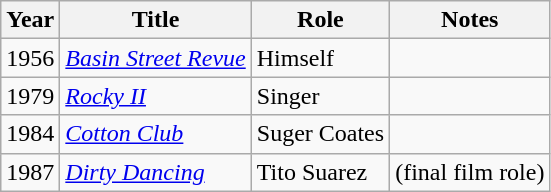<table class="wikitable">
<tr>
<th>Year</th>
<th>Title</th>
<th>Role</th>
<th>Notes</th>
</tr>
<tr>
<td>1956</td>
<td><em><a href='#'>Basin Street Revue</a></em></td>
<td>Himself</td>
<td></td>
</tr>
<tr>
<td>1979</td>
<td><em><a href='#'>Rocky II</a></em></td>
<td>Singer</td>
<td></td>
</tr>
<tr>
<td>1984</td>
<td><em><a href='#'>Cotton Club</a></em></td>
<td>Suger Coates</td>
<td></td>
</tr>
<tr>
<td>1987</td>
<td><em><a href='#'>Dirty Dancing</a></em></td>
<td>Tito Suarez</td>
<td>(final film role)</td>
</tr>
</table>
